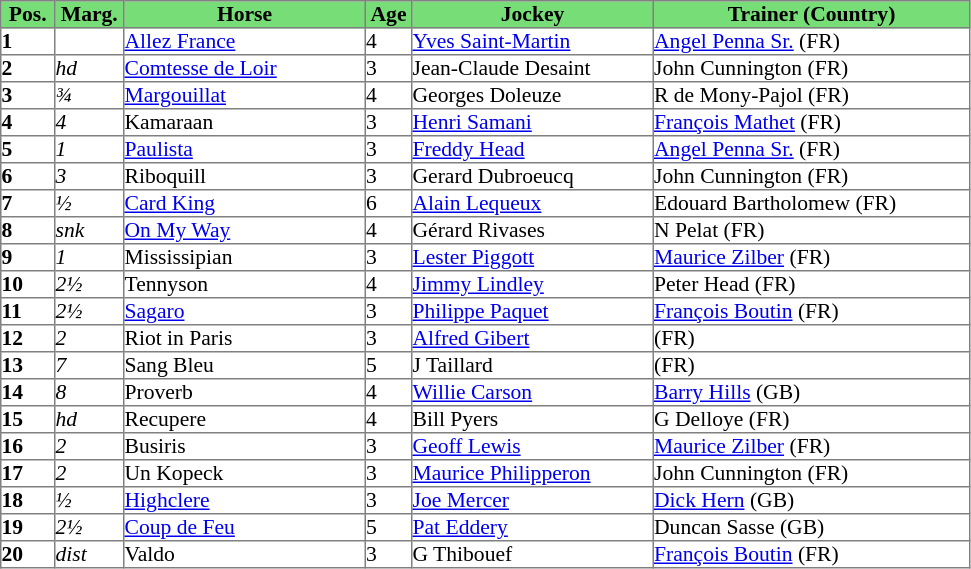<table class = "sortable" | border="1" cellpadding="0" style="border-collapse: collapse; font-size:90%">
<tr style="background:#7d7; text-align:center;">
<th style="width:35px;"><strong>Pos.</strong></th>
<th style="width:45px;"><strong>Marg.</strong></th>
<th style="width:160px;"><strong>Horse</strong></th>
<th style="width:30px;"><strong>Age</strong></th>
<th style="width:160px;"><strong>Jockey</strong></th>
<th style="width:210px;"><strong>Trainer (Country)</strong></th>
</tr>
<tr>
<td><strong>1</strong></td>
<td></td>
<td><a href='#'>Allez France</a></td>
<td>4</td>
<td><a href='#'>Yves Saint-Martin</a></td>
<td><a href='#'>Angel Penna Sr.</a> (FR)</td>
</tr>
<tr>
<td><strong>2</strong></td>
<td><em>hd</em></td>
<td><a href='#'>Comtesse de Loir</a></td>
<td>3</td>
<td>Jean-Claude Desaint</td>
<td>John Cunnington (FR)</td>
</tr>
<tr>
<td><strong>3</strong></td>
<td><em>¾</em></td>
<td><a href='#'>Margouillat</a></td>
<td>4</td>
<td>Georges Doleuze</td>
<td>R de Mony-Pajol (FR)</td>
</tr>
<tr>
<td><strong>4</strong></td>
<td><em>4</em></td>
<td>Kamaraan</td>
<td>3</td>
<td><a href='#'>Henri Samani</a></td>
<td><a href='#'>François Mathet</a> (FR)</td>
</tr>
<tr>
<td><strong>5</strong></td>
<td><em>1</em></td>
<td><a href='#'>Paulista</a></td>
<td>3</td>
<td><a href='#'>Freddy Head</a></td>
<td><a href='#'>Angel Penna Sr.</a> (FR)</td>
</tr>
<tr>
<td><strong>6</strong></td>
<td><em>3</em></td>
<td>Riboquill</td>
<td>3</td>
<td>Gerard Dubroeucq</td>
<td>John Cunnington (FR)</td>
</tr>
<tr>
<td><strong>7</strong></td>
<td><em>½</em></td>
<td><a href='#'>Card King</a></td>
<td>6</td>
<td><a href='#'>Alain Lequeux</a></td>
<td>Edouard Bartholomew (FR)</td>
</tr>
<tr>
<td><strong>8</strong></td>
<td><em>snk</em></td>
<td><a href='#'>On My Way</a></td>
<td>4</td>
<td>Gérard Rivases</td>
<td>N Pelat (FR)</td>
</tr>
<tr>
<td><strong>9</strong></td>
<td><em>1</em></td>
<td>Mississipian</td>
<td>3</td>
<td><a href='#'>Lester Piggott</a></td>
<td><a href='#'>Maurice Zilber</a> (FR)</td>
</tr>
<tr>
<td><strong>10</strong></td>
<td><em>2½</em></td>
<td>Tennyson</td>
<td>4</td>
<td><a href='#'>Jimmy Lindley</a></td>
<td>Peter Head (FR)</td>
</tr>
<tr>
<td><strong>11</strong></td>
<td><em>2½</em></td>
<td><a href='#'>Sagaro</a></td>
<td>3</td>
<td><a href='#'>Philippe Paquet</a></td>
<td><a href='#'>François Boutin</a> (FR)</td>
</tr>
<tr>
<td><strong>12</strong></td>
<td><em>2</em></td>
<td>Riot in Paris</td>
<td>3</td>
<td><a href='#'>Alfred Gibert</a></td>
<td>(FR)</td>
</tr>
<tr>
<td><strong>13</strong></td>
<td><em>7</em></td>
<td>Sang Bleu</td>
<td>5</td>
<td>J Taillard</td>
<td>(FR)</td>
</tr>
<tr>
<td><strong>14</strong></td>
<td><em>8</em></td>
<td>Proverb</td>
<td>4</td>
<td><a href='#'>Willie Carson</a></td>
<td><a href='#'>Barry Hills</a> (GB)</td>
</tr>
<tr>
<td><strong>15</strong></td>
<td><em>hd</em></td>
<td>Recupere</td>
<td>4</td>
<td>Bill Pyers</td>
<td>G Delloye (FR)</td>
</tr>
<tr>
<td><strong>16</strong></td>
<td><em>2</em></td>
<td>Busiris</td>
<td>3</td>
<td><a href='#'>Geoff Lewis</a></td>
<td><a href='#'>Maurice Zilber</a> (FR)</td>
</tr>
<tr>
<td><strong>17</strong></td>
<td><em>2</em></td>
<td>Un Kopeck</td>
<td>3</td>
<td><a href='#'>Maurice Philipperon</a></td>
<td>John Cunnington (FR)</td>
</tr>
<tr>
<td><strong>18</strong></td>
<td><em>½</em></td>
<td><a href='#'>Highclere</a></td>
<td>3</td>
<td><a href='#'>Joe Mercer</a></td>
<td><a href='#'>Dick Hern</a> (GB)</td>
</tr>
<tr>
<td><strong>19</strong></td>
<td><em>2½</em></td>
<td><a href='#'>Coup de Feu</a></td>
<td>5</td>
<td><a href='#'>Pat Eddery</a></td>
<td>Duncan Sasse (GB)</td>
</tr>
<tr>
<td><strong>20</strong></td>
<td><em>dist</em></td>
<td>Valdo</td>
<td>3</td>
<td>G Thibouef</td>
<td><a href='#'>François Boutin</a> (FR)</td>
</tr>
</table>
